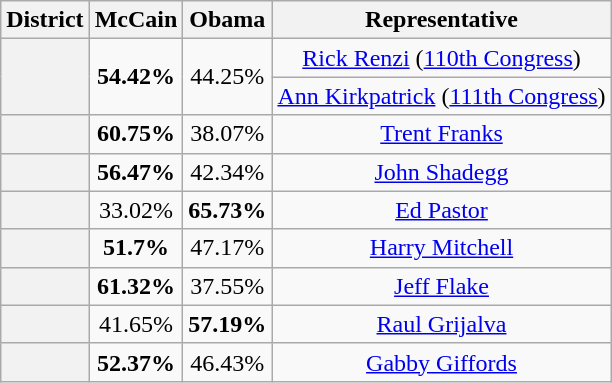<table class=wikitable>
<tr>
<th>District</th>
<th>McCain</th>
<th>Obama</th>
<th>Representative</th>
</tr>
<tr align=center>
<th rowspan=2 ></th>
<td rowspan=2><strong>54.42%</strong></td>
<td rowspan=2>44.25%</td>
<td><a href='#'>Rick Renzi</a> (<a href='#'>110th Congress</a>)</td>
</tr>
<tr align=center>
<td><a href='#'>Ann Kirkpatrick</a> (<a href='#'>111th Congress</a>)</td>
</tr>
<tr align=center>
<th></th>
<td><strong>60.75%</strong></td>
<td>38.07%</td>
<td><a href='#'>Trent Franks</a></td>
</tr>
<tr align=center>
<th></th>
<td><strong>56.47%</strong></td>
<td>42.34%</td>
<td><a href='#'>John Shadegg</a></td>
</tr>
<tr align=center>
<th></th>
<td>33.02%</td>
<td><strong>65.73%</strong></td>
<td><a href='#'>Ed Pastor</a></td>
</tr>
<tr align=center>
<th></th>
<td><strong>51.7%</strong></td>
<td>47.17%</td>
<td><a href='#'>Harry Mitchell</a></td>
</tr>
<tr align=center>
<th></th>
<td><strong>61.32%</strong></td>
<td>37.55%</td>
<td><a href='#'>Jeff Flake</a></td>
</tr>
<tr align=center>
<th></th>
<td>41.65%</td>
<td><strong>57.19%</strong></td>
<td><a href='#'>Raul Grijalva</a></td>
</tr>
<tr align=center>
<th></th>
<td><strong>52.37%</strong></td>
<td>46.43%</td>
<td><a href='#'>Gabby Giffords</a></td>
</tr>
</table>
